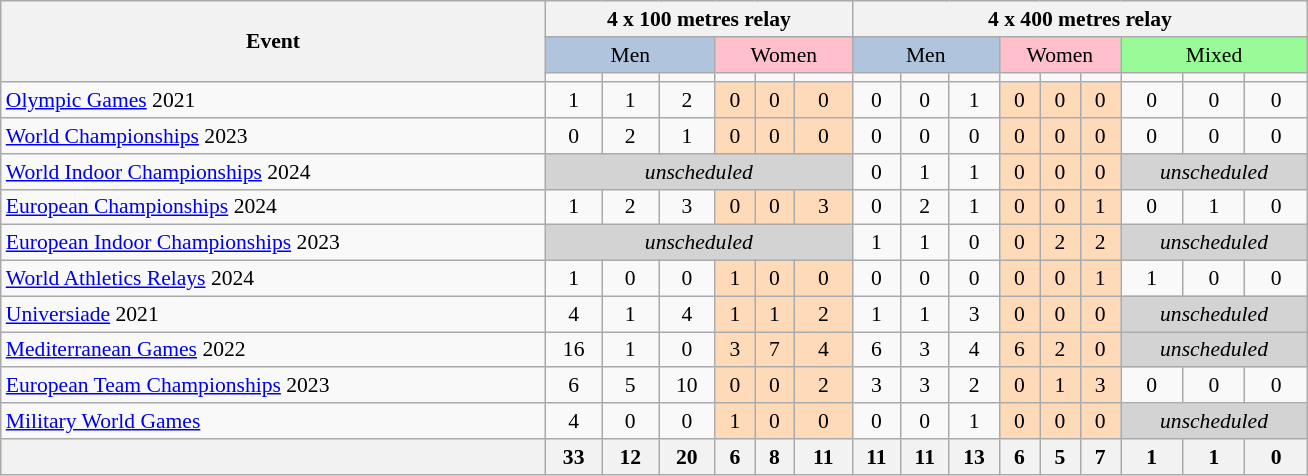<table class="wikitable" width=69% style="font-size:90%; text-align:center;">
<tr>
<th rowspan=3>Event</th>
<th colspan=6>4 x 100 metres relay</th>
<th colspan=9>4 x 400 metres relay</th>
</tr>
<tr>
<td colspan=3 bgcolor=LightSteelBlue>Men</td>
<td colspan=3 bgcolor=pink>Women</td>
<td colspan=3 bgcolor=LightSteelBlue>Men</td>
<td colspan=3 bgcolor=pink>Women</td>
<td colspan=3 bgcolor=palegreen>Mixed</td>
</tr>
<tr>
<td></td>
<td></td>
<td></td>
<td></td>
<td></td>
<td></td>
<td></td>
<td></td>
<td></td>
<td></td>
<td></td>
<td></td>
<td></td>
<td></td>
<td></td>
</tr>
<tr>
<td align=left><a href='#'>Olympic Games</a>  2021</td>
<td>1</td>
<td>1</td>
<td>2</td>
<td bgcolor=PeachPuff>0</td>
<td bgcolor=PeachPuff>0</td>
<td bgcolor=PeachPuff>0</td>
<td>0</td>
<td>0</td>
<td>1</td>
<td bgcolor=PeachPuff>0</td>
<td bgcolor=PeachPuff>0</td>
<td bgcolor=PeachPuff>0</td>
<td>0</td>
<td>0</td>
<td>0</td>
</tr>
<tr>
<td align=left><a href='#'>World Championships</a>  2023</td>
<td>0</td>
<td>2</td>
<td>1</td>
<td bgcolor=PeachPuff>0</td>
<td bgcolor=PeachPuff>0</td>
<td bgcolor=PeachPuff>0</td>
<td>0</td>
<td>0</td>
<td>0</td>
<td bgcolor=PeachPuff>0</td>
<td bgcolor=PeachPuff>0</td>
<td bgcolor=PeachPuff>0</td>
<td>0</td>
<td>0</td>
<td>0</td>
</tr>
<tr>
<td align=left><a href='#'>World Indoor Championships</a>  2024</td>
<td bgcolor=lightgrey colspan=6><em>unscheduled</em></td>
<td>0</td>
<td>1</td>
<td>1</td>
<td bgcolor=PeachPuff>0</td>
<td bgcolor=PeachPuff>0</td>
<td bgcolor=PeachPuff>0</td>
<td bgcolor=lightgrey colspan=3><em>unscheduled</em></td>
</tr>
<tr>
<td align=left><a href='#'>European Championships</a>  2024</td>
<td>1</td>
<td>2</td>
<td>3</td>
<td bgcolor=PeachPuff>0</td>
<td bgcolor=PeachPuff>0</td>
<td bgcolor=PeachPuff>3</td>
<td>0</td>
<td>2</td>
<td>1</td>
<td bgcolor=PeachPuff>0</td>
<td bgcolor=PeachPuff>0</td>
<td bgcolor=PeachPuff>1</td>
<td>0</td>
<td>1</td>
<td>0</td>
</tr>
<tr>
<td align=left><a href='#'>European Indoor Championships</a>  2023</td>
<td bgcolor=lightgrey colspan=6><em>unscheduled</em></td>
<td>1</td>
<td>1</td>
<td>0</td>
<td bgcolor=PeachPuff>0</td>
<td bgcolor=PeachPuff>2</td>
<td bgcolor=PeachPuff>2</td>
<td bgcolor=lightgrey colspan=3><em>unscheduled</em></td>
</tr>
<tr>
<td align=left><a href='#'>World Athletics Relays</a>  2024</td>
<td>1</td>
<td>0</td>
<td>0</td>
<td bgcolor=PeachPuff>1</td>
<td bgcolor=PeachPuff>0</td>
<td bgcolor=PeachPuff>0</td>
<td>0</td>
<td>0</td>
<td>0</td>
<td bgcolor=PeachPuff>0</td>
<td bgcolor=PeachPuff>0</td>
<td bgcolor=PeachPuff>1</td>
<td>1</td>
<td>0</td>
<td>0</td>
</tr>
<tr>
<td align=left><a href='#'>Universiade</a>  2021</td>
<td>4</td>
<td>1</td>
<td>4</td>
<td bgcolor=PeachPuff>1</td>
<td bgcolor=PeachPuff>1</td>
<td bgcolor=PeachPuff>2</td>
<td>1</td>
<td>1</td>
<td>3</td>
<td bgcolor=PeachPuff>0</td>
<td bgcolor=PeachPuff>0</td>
<td bgcolor=PeachPuff>0</td>
<td bgcolor=lightgrey colspan=3><em>unscheduled</em></td>
</tr>
<tr>
<td align=left><a href='#'>Mediterranean Games</a>  2022</td>
<td>16</td>
<td>1</td>
<td>0</td>
<td bgcolor=PeachPuff>3</td>
<td bgcolor=PeachPuff>7</td>
<td bgcolor=PeachPuff>4</td>
<td>6</td>
<td>3</td>
<td>4</td>
<td bgcolor=PeachPuff>6</td>
<td bgcolor=PeachPuff>2</td>
<td bgcolor=PeachPuff>0</td>
<td bgcolor=lightgrey colspan=3><em>unscheduled</em></td>
</tr>
<tr>
<td align=left><a href='#'>European Team Championships</a>  2023</td>
<td>6</td>
<td>5</td>
<td>10</td>
<td bgcolor=PeachPuff>0</td>
<td bgcolor=PeachPuff>0</td>
<td bgcolor=PeachPuff>2</td>
<td>3</td>
<td>3</td>
<td>2</td>
<td bgcolor=PeachPuff>0</td>
<td bgcolor=PeachPuff>1</td>
<td bgcolor=PeachPuff>3</td>
<td>0</td>
<td>0</td>
<td>0</td>
</tr>
<tr>
<td align=left><a href='#'>Military World Games</a> </td>
<td>4</td>
<td>0</td>
<td>0</td>
<td bgcolor=PeachPuff>1</td>
<td bgcolor=PeachPuff>0</td>
<td bgcolor=PeachPuff>0</td>
<td>0</td>
<td>0</td>
<td>1</td>
<td bgcolor=PeachPuff>0</td>
<td bgcolor=PeachPuff>0</td>
<td bgcolor=PeachPuff>0</td>
<td bgcolor=lightgrey colspan=3><em>unscheduled</em></td>
</tr>
<tr>
<th></th>
<th>33</th>
<th>12</th>
<th>20</th>
<th>6</th>
<th>8</th>
<th>11</th>
<th>11</th>
<th>11</th>
<th>13</th>
<th>6</th>
<th>5</th>
<th>7</th>
<th>1</th>
<th>1</th>
<th>0</th>
</tr>
</table>
